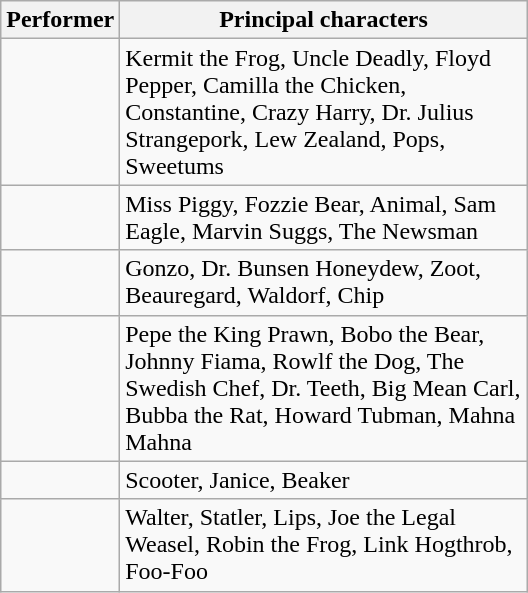<table class="wikitable floatright sortable" style="max-width:22em;">
<tr>
<th scope="col">Performer</th>
<th scope="col">Principal characters</th>
</tr>
<tr>
<td></td>
<td>Kermit the Frog, Uncle Deadly, Floyd Pepper, Camilla the Chicken, Constantine, Crazy Harry, Dr. Julius Strangepork, Lew Zealand, Pops, Sweetums</td>
</tr>
<tr>
<td></td>
<td>Miss Piggy, Fozzie Bear, Animal, Sam Eagle, Marvin Suggs, The Newsman</td>
</tr>
<tr>
<td></td>
<td>Gonzo, Dr. Bunsen Honeydew, Zoot, Beauregard, Waldorf, Chip</td>
</tr>
<tr>
<td></td>
<td>Pepe the King Prawn, Bobo the Bear, Johnny Fiama, Rowlf the Dog, The Swedish Chef, Dr. Teeth, Big Mean Carl, Bubba the Rat, Howard Tubman, Mahna Mahna</td>
</tr>
<tr>
<td></td>
<td>Scooter, Janice, Beaker</td>
</tr>
<tr>
<td></td>
<td>Walter, Statler, Lips, Joe the Legal Weasel, Robin the Frog, Link Hogthrob, Foo-Foo</td>
</tr>
</table>
